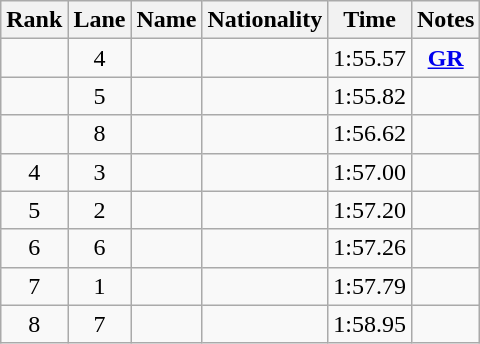<table class="wikitable sortable" style="text-align:center">
<tr>
<th>Rank</th>
<th>Lane</th>
<th>Name</th>
<th>Nationality</th>
<th>Time</th>
<th>Notes</th>
</tr>
<tr>
<td></td>
<td>4</td>
<td align=left></td>
<td align=left></td>
<td>1:55.57</td>
<td><strong><a href='#'>GR</a></strong></td>
</tr>
<tr>
<td></td>
<td>5</td>
<td align=left></td>
<td align=left></td>
<td>1:55.82</td>
<td></td>
</tr>
<tr>
<td></td>
<td>8</td>
<td align=left></td>
<td align=left></td>
<td>1:56.62</td>
<td></td>
</tr>
<tr>
<td>4</td>
<td>3</td>
<td align=left></td>
<td align=left></td>
<td>1:57.00</td>
<td></td>
</tr>
<tr>
<td>5</td>
<td>2</td>
<td align=left></td>
<td align=left></td>
<td>1:57.20</td>
<td></td>
</tr>
<tr>
<td>6</td>
<td>6</td>
<td align=left></td>
<td align=left></td>
<td>1:57.26</td>
<td></td>
</tr>
<tr>
<td>7</td>
<td>1</td>
<td align=left></td>
<td align=left></td>
<td>1:57.79</td>
<td></td>
</tr>
<tr>
<td>8</td>
<td>7</td>
<td align=left></td>
<td align=left></td>
<td>1:58.95</td>
<td></td>
</tr>
</table>
